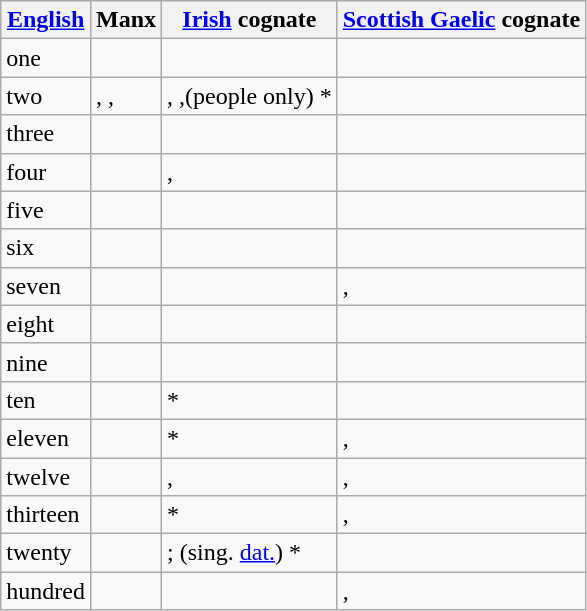<table class="wikitable">
<tr>
<th><a href='#'>English</a></th>
<th>Manx</th>
<th><a href='#'>Irish</a> cognate</th>
<th><a href='#'>Scottish Gaelic</a> cognate</th>
</tr>
<tr>
<td>one</td>
<td> <br> </td>
<td> </td>
<td> </td>
</tr>
<tr>
<td>two</td>
<td> ,  , <br> </td>
<td> ,  ,(people only)  *</td>
<td> </td>
</tr>
<tr>
<td>three</td>
<td> </td>
<td> </td>
<td> </td>
</tr>
<tr>
<td>four</td>
<td> </td>
<td> ,  </td>
<td> </td>
</tr>
<tr>
<td>five</td>
<td> </td>
<td> </td>
<td> </td>
</tr>
<tr>
<td>six</td>
<td> </td>
<td> </td>
<td> </td>
</tr>
<tr>
<td>seven</td>
<td> </td>
<td> </td>
<td> , </td>
</tr>
<tr>
<td>eight</td>
<td> </td>
<td> </td>
<td> </td>
</tr>
<tr>
<td>nine</td>
<td> </td>
<td> </td>
<td> </td>
</tr>
<tr>
<td>ten</td>
<td> </td>
<td> *</td>
<td> </td>
</tr>
<tr>
<td>eleven</td>
<td> </td>
<td> *</td>
<td> , </td>
</tr>
<tr>
<td>twelve</td>
<td> </td>
<td> ,  </td>
<td> , </td>
</tr>
<tr>
<td>thirteen</td>
<td> </td>
<td> *</td>
<td> , </td>
</tr>
<tr>
<td>twenty</td>
<td> </td>
<td> ;  (sing. <a href='#'>dat.</a>) *</td>
<td> </td>
</tr>
<tr>
<td>hundred</td>
<td> </td>
<td> </td>
<td> , </td>
</tr>
</table>
